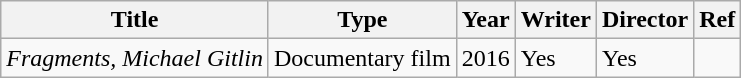<table class="wikitable">
<tr>
<th>Title</th>
<th>Type</th>
<th>Year</th>
<th>Writer</th>
<th>Director</th>
<th>Ref</th>
</tr>
<tr>
<td><em>Fragments, Michael Gitlin</em></td>
<td>Documentary film</td>
<td>2016</td>
<td>Yes</td>
<td>Yes</td>
<td></td>
</tr>
</table>
